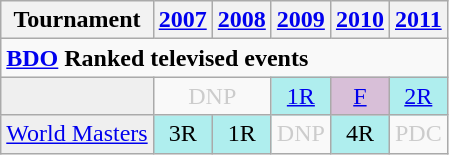<table class="wikitable">
<tr>
<th>Tournament</th>
<th><a href='#'>2007</a></th>
<th><a href='#'>2008</a></th>
<th><a href='#'>2009</a></th>
<th><a href='#'>2010</a></th>
<th><a href='#'>2011</a></th>
</tr>
<tr>
<td colspan="8" align="left"><strong><a href='#'>BDO</a> Ranked televised events</strong></td>
</tr>
<tr>
<td style="background:#efefef;"></td>
<td colspan="2" style="text-align:center; color:#ccc;">DNP</td>
<td style="text-align:center; background:#afeeee;"><a href='#'>1R</a></td>
<td style="text-align:center; background:thistle;"><a href='#'>F</a></td>
<td style="text-align:center; background:#afeeee;"><a href='#'>2R</a></td>
</tr>
<tr>
<td style="background:#efefef;"><a href='#'>World Masters</a></td>
<td style="text-align:center; background:#afeeee;">3R</td>
<td style="text-align:center; background:#afeeee;">1R</td>
<td style="text-align:center; color:#ccc;">DNP</td>
<td style="text-align:center; background:#afeeee;">4R</td>
<td style="text-align:center; color:#ccc;">PDC</td>
</tr>
</table>
